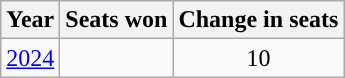<table class="wikitable sortable">
<tr>
<th style="background-color:">Year</th>
<th style="background-color:">Seats won</th>
<th style="background-color:">Change in seats</th>
</tr>
<tr style="text-align:center;">
<td><a href='#'>2024</a></td>
<td></td>
<td>10</td>
</tr>
</table>
